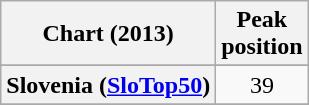<table class="wikitable sortable plainrowheaders" style="text-align:center;">
<tr>
<th>Chart (2013)</th>
<th>Peak<br>position</th>
</tr>
<tr>
</tr>
<tr>
</tr>
<tr>
</tr>
<tr>
</tr>
<tr>
</tr>
<tr>
</tr>
<tr>
</tr>
<tr>
</tr>
<tr>
<th scope="row">Slovenia (<a href='#'>SloTop50</a>)</th>
<td align=center>39</td>
</tr>
<tr>
</tr>
</table>
